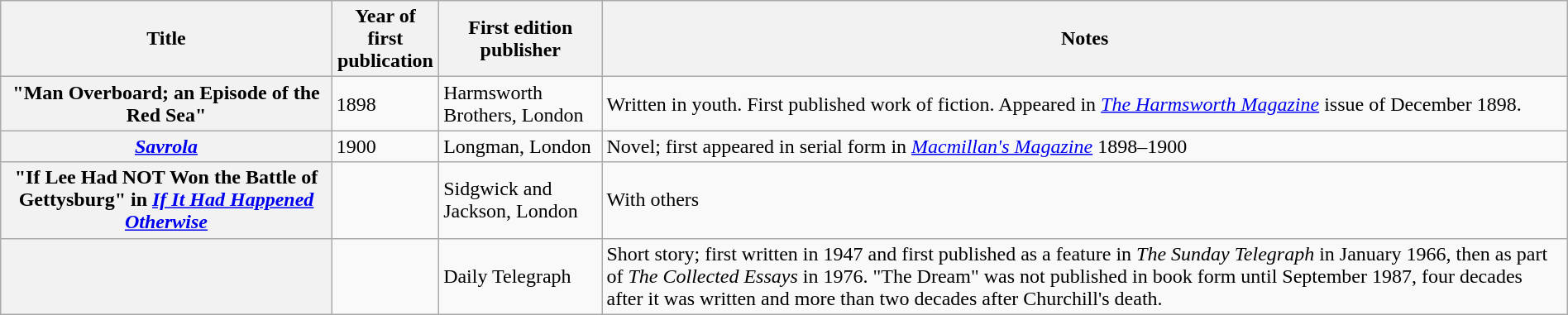<table class="wikitable plainrowheaders sortable" style="margin-right: 0;">
<tr>
<th scope="col">Title</th>
<th scope="col">Year of first<br>publication</th>
<th scope="col">First edition publisher</th>
<th scope="col" class="unsortable">Notes</th>
</tr>
<tr>
<th scope="row">"Man Overboard; an Episode of the Red Sea"</th>
<td>1898</td>
<td>Harmsworth Brothers, London</td>
<td>Written in youth. First published work of fiction. Appeared in <em><a href='#'>The Harmsworth Magazine</a></em> issue of December 1898.</td>
</tr>
<tr>
<th scope="row"><em><a href='#'>Savrola</a></em></th>
<td>1900</td>
<td>Longman, London</td>
<td>Novel; first appeared in serial form in <em><a href='#'>Macmillan's Magazine</a></em> 1898–1900</td>
</tr>
<tr>
<th scope="row">"If Lee Had NOT Won the Battle of Gettysburg" in <em><a href='#'>If It Had Happened Otherwise</a></em></th>
<td></td>
<td>Sidgwick and Jackson, London</td>
<td>With others</td>
</tr>
<tr>
<th scope="row"></th>
<td></td>
<td>Daily Telegraph</td>
<td>Short story; first written in 1947 and first published as a feature in <em>The Sunday Telegraph</em> in January 1966, then as part of <em>The Collected Essays</em> in 1976. "The Dream" was not published in book form until September 1987, four decades after it was written and more than two decades after Churchill's death.</td>
</tr>
</table>
